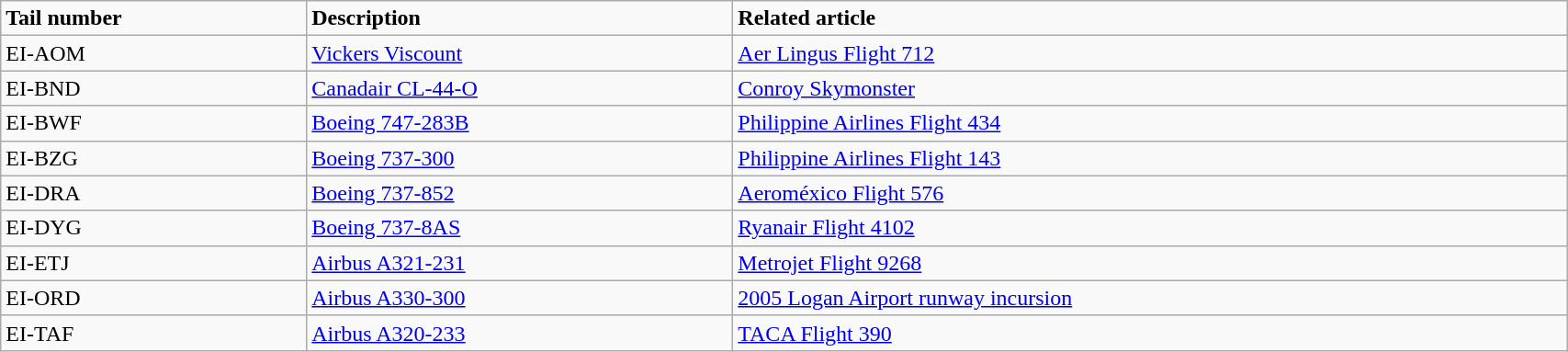<table class="wikitable" width="90%">
<tr>
<td><strong>Tail number</strong></td>
<td><strong>Description</strong></td>
<td><strong>Related article</strong></td>
</tr>
<tr>
<td>EI-AOM</td>
<td><a href='#'>Vickers Viscount</a></td>
<td><a href='#'>Aer Lingus Flight 712</a></td>
</tr>
<tr>
<td>EI-BND</td>
<td><a href='#'>Canadair CL-44-O</a></td>
<td><a href='#'>Conroy Skymonster</a></td>
</tr>
<tr>
<td>EI-BWF</td>
<td><a href='#'>Boeing 747-283B</a></td>
<td><a href='#'>Philippine Airlines Flight 434</a></td>
</tr>
<tr>
<td>EI-BZG</td>
<td><a href='#'>Boeing 737-300</a></td>
<td><a href='#'>Philippine Airlines Flight 143</a></td>
</tr>
<tr>
<td>EI-DRA</td>
<td><a href='#'>Boeing 737-852</a></td>
<td><a href='#'>Aeroméxico Flight 576</a></td>
</tr>
<tr>
<td>EI-DYG</td>
<td><a href='#'>Boeing 737-8AS</a></td>
<td><a href='#'>Ryanair Flight 4102</a></td>
</tr>
<tr>
<td>EI-ETJ</td>
<td><a href='#'>Airbus A321-231</a></td>
<td><a href='#'>Metrojet Flight 9268</a></td>
</tr>
<tr>
<td>EI-ORD</td>
<td><a href='#'>Airbus A330-300</a></td>
<td><a href='#'>2005 Logan Airport runway incursion</a></td>
</tr>
<tr>
<td>EI-TAF</td>
<td><a href='#'>Airbus A320-233</a></td>
<td><a href='#'>TACA Flight 390</a></td>
</tr>
</table>
